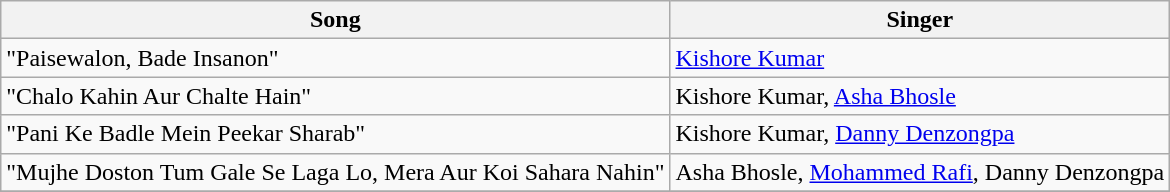<table class="wikitable">
<tr>
<th>Song</th>
<th>Singer</th>
</tr>
<tr>
<td>"Paisewalon, Bade Insanon"</td>
<td><a href='#'>Kishore Kumar</a></td>
</tr>
<tr>
<td>"Chalo Kahin Aur Chalte Hain"</td>
<td>Kishore Kumar, <a href='#'>Asha Bhosle</a></td>
</tr>
<tr>
<td>"Pani Ke Badle Mein Peekar Sharab"</td>
<td>Kishore Kumar, <a href='#'>Danny Denzongpa</a></td>
</tr>
<tr>
<td>"Mujhe Doston Tum Gale Se Laga Lo, Mera Aur Koi Sahara Nahin"</td>
<td>Asha Bhosle, <a href='#'>Mohammed Rafi</a>, Danny Denzongpa</td>
</tr>
<tr>
</tr>
</table>
